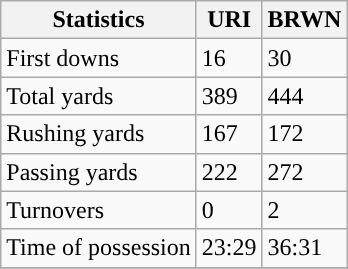<table class="wikitable">
<tr>
<th>Statistics</th>
<th>URI</th>
<th>BRWN</th>
</tr>
<tr>
<td>First downs</td>
<td>16</td>
<td>30</td>
</tr>
<tr>
<td>Total yards</td>
<td>389</td>
<td>444</td>
</tr>
<tr>
<td>Rushing yards</td>
<td>167</td>
<td>172</td>
</tr>
<tr>
<td>Passing yards</td>
<td>222</td>
<td>272</td>
</tr>
<tr>
<td>Turnovers</td>
<td>0</td>
<td>2</td>
</tr>
<tr>
<td>Time of possession</td>
<td>23:29</td>
<td>36:31</td>
</tr>
<tr>
</tr>
</table>
